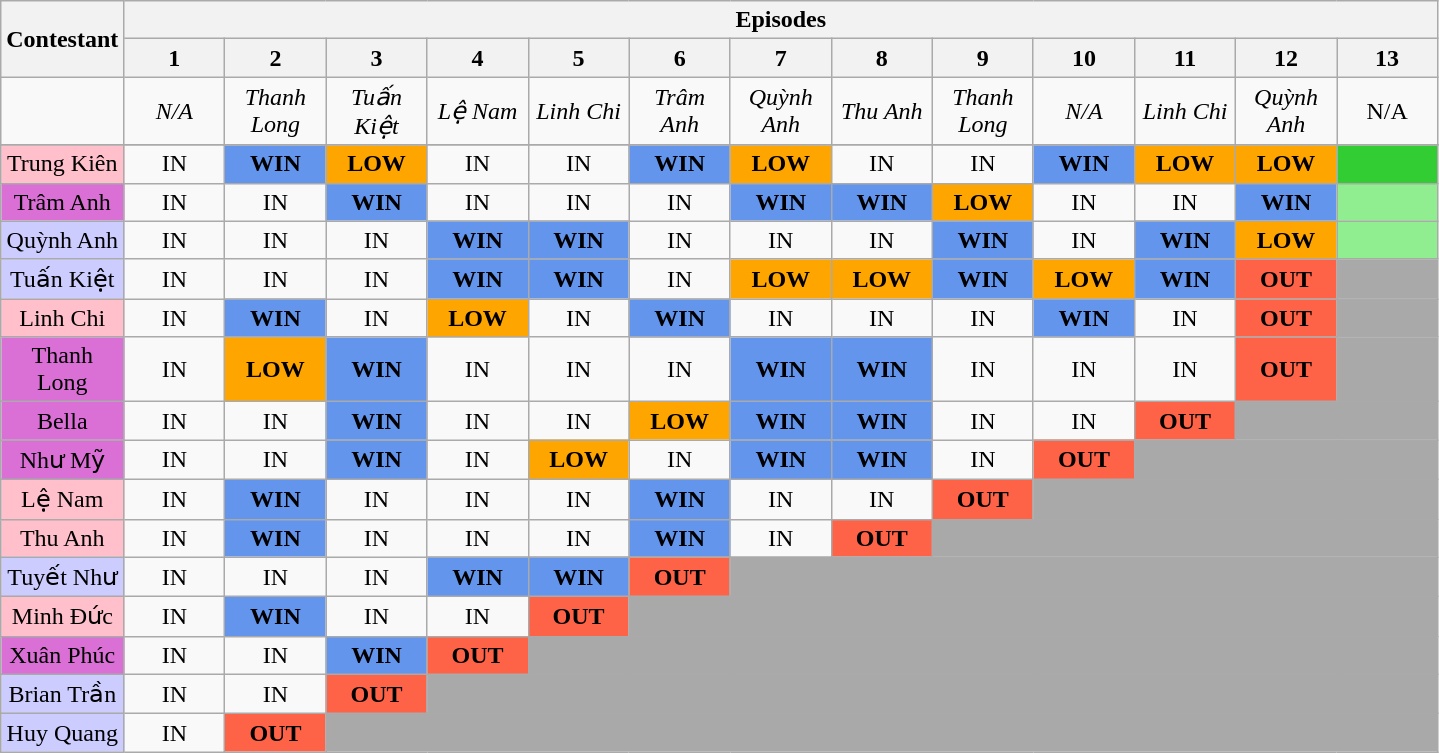<table class="wikitable" style="text-align:center;">
<tr>
<th rowspan=2 width="60">Contestant</th>
<th colspan=14>Episodes</th>
</tr>
<tr>
<th style="width:60px;">1</th>
<th style="width:60px;">2</th>
<th style="width:60px;">3</th>
<th style="width:60px;">4</th>
<th style="width:60px;">5</th>
<th style="width:60px;">6</th>
<th style="width:60px;">7</th>
<th style="width:60px;">8</th>
<th style="width:60px;">9</th>
<th style="width:60px;">10</th>
<th style="width:60px;">11</th>
<th style="width:60px;">12</th>
<th style="width:60px;">13</th>
</tr>
<tr>
<td></td>
<td><em>N/A</em></td>
<td><em>Thanh Long</em></td>
<td><em>Tuấn Kiệt </em></td>
<td><em>Lệ Nam</em></td>
<td><em>Linh Chi</em></td>
<td><em>Trâm Anh</em></td>
<td><em>Quỳnh Anh</em></td>
<td><em>Thu Anh</em></td>
<td><em>Thanh Long</em></td>
<td><em>N/A</em></td>
<td><em>Linh Chi</em></td>
<td><em>Quỳnh Anh</em></td>
<td>N/A</td>
</tr>
<tr>
</tr>
<tr>
<td style="background:#FFC0CB;">Trung Kiên</td>
<td>IN</td>
<td bgcolor="cornflowerblue"><strong>WIN</strong></td>
<td bgcolor="orange"><strong>LOW</strong></td>
<td>IN</td>
<td>IN</td>
<td bgcolor="cornflowerblue"><strong>WIN</strong></td>
<td bgcolor="orange"><strong>LOW</strong></td>
<td>IN</td>
<td>IN</td>
<td bgcolor="cornflowerblue"><strong>WIN</strong></td>
<td bgcolor="orange"><strong>LOW</strong></td>
<td bgcolor="orange"><strong>LOW</strong></td>
<td bgcolor="limegreen"></td>
</tr>
<tr>
<td style="background:#DA70D6;">Trâm Anh</td>
<td>IN</td>
<td>IN</td>
<td bgcolor="cornflowerblue"><strong>WIN</strong></td>
<td>IN</td>
<td>IN</td>
<td>IN</td>
<td bgcolor="cornflowerblue"><strong>WIN</strong></td>
<td bgcolor="cornflowerblue"><strong>WIN</strong></td>
<td bgcolor="orange"><strong>LOW</strong></td>
<td>IN</td>
<td>IN</td>
<td bgcolor="cornflowerblue"><strong>WIN</strong></td>
<td bgcolor="lightgreen"></td>
</tr>
<tr>
<td style="background:#CCCCFF;">Quỳnh Anh</td>
<td>IN</td>
<td>IN</td>
<td>IN</td>
<td bgcolor="cornflowerblue"><strong>WIN</strong></td>
<td bgcolor="cornflowerblue"><strong>WIN</strong></td>
<td>IN</td>
<td>IN</td>
<td>IN</td>
<td bgcolor="cornflowerblue"><strong>WIN</strong></td>
<td>IN</td>
<td bgcolor="cornflowerblue"><strong>WIN</strong></td>
<td bgcolor="orange"><strong>LOW</strong></td>
<td bgcolor="lightgreen"></td>
</tr>
<tr>
<td style="background:#CCCCFF;">Tuấn Kiệt</td>
<td>IN</td>
<td>IN</td>
<td>IN</td>
<td bgcolor="cornflowerblue"><strong>WIN</strong></td>
<td bgcolor="cornflowerblue"><strong>WIN</strong></td>
<td>IN</td>
<td bgcolor="orange"><strong>LOW</strong></td>
<td bgcolor="orange"><strong>LOW</strong></td>
<td bgcolor="cornflowerblue"><strong>WIN</strong></td>
<td bgcolor="orange"><strong>LOW</strong></td>
<td bgcolor="cornflowerblue"><strong>WIN</strong></td>
<td bgcolor="tomato"><strong>OUT</strong></td>
<td colspan="11" bgcolor="darkgrey"></td>
</tr>
<tr>
<td style="background:#FFC0CB;">Linh Chi</td>
<td>IN</td>
<td bgcolor="cornflowerblue"><strong>WIN</strong></td>
<td>IN</td>
<td bgcolor="orange"><strong>LOW</strong></td>
<td>IN</td>
<td bgcolor="cornflowerblue"><strong>WIN</strong></td>
<td>IN</td>
<td>IN</td>
<td>IN</td>
<td bgcolor="cornflowerblue"><strong>WIN</strong></td>
<td>IN</td>
<td bgcolor="tomato"><strong>OUT</strong></td>
<td colspan="11" bgcolor="darkgrey"></td>
</tr>
<tr>
<td style="background:#DA70D6;">Thanh Long</td>
<td>IN</td>
<td bgcolor="orange"><strong>LOW</strong></td>
<td bgcolor="cornflowerblue"><strong>WIN</strong></td>
<td>IN</td>
<td>IN</td>
<td>IN</td>
<td bgcolor="cornflowerblue"><strong>WIN</strong></td>
<td bgcolor="cornflowerblue"><strong>WIN</strong></td>
<td>IN</td>
<td>IN</td>
<td>IN</td>
<td bgcolor="tomato"><strong>OUT</strong></td>
<td colspan="11" bgcolor="darkgrey"></td>
</tr>
<tr>
<td style="background:#DA70D6;">Bella</td>
<td>IN</td>
<td>IN</td>
<td bgcolor="cornflowerblue"><strong>WIN</strong></td>
<td>IN</td>
<td>IN</td>
<td bgcolor="orange"><strong>LOW</strong></td>
<td bgcolor="cornflowerblue"><strong>WIN</strong></td>
<td bgcolor="cornflowerblue"><strong>WIN</strong></td>
<td>IN</td>
<td>IN</td>
<td bgcolor="tomato"><strong>OUT</strong></td>
<td colspan="11" bgcolor="darkgrey"></td>
</tr>
<tr>
<td style="background:#DA70D6;">Như Mỹ</td>
<td>IN</td>
<td>IN</td>
<td bgcolor="cornflowerblue"><strong>WIN</strong></td>
<td>IN</td>
<td bgcolor="orange"><strong>LOW</strong></td>
<td>IN</td>
<td bgcolor="cornflowerblue"><strong>WIN</strong></td>
<td bgcolor="cornflowerblue"><strong>WIN</strong></td>
<td>IN</td>
<td bgcolor="tomato"><strong>OUT</strong></td>
<td colspan="11" bgcolor="darkgrey"></td>
</tr>
<tr>
<td style="background:#FFC0CB;">Lệ Nam</td>
<td>IN</td>
<td bgcolor="cornflowerblue"><strong>WIN</strong></td>
<td>IN</td>
<td>IN</td>
<td>IN</td>
<td bgcolor="cornflowerblue"><strong>WIN</strong></td>
<td>IN</td>
<td>IN</td>
<td bgcolor="tomato"><strong>OUT</strong></td>
<td colspan="11" bgcolor="darkgrey"></td>
</tr>
<tr>
<td style="background:#FFC0CB;">Thu Anh</td>
<td>IN</td>
<td bgcolor="cornflowerblue"><strong>WIN</strong></td>
<td>IN</td>
<td>IN</td>
<td>IN</td>
<td bgcolor="cornflowerblue"><strong>WIN</strong></td>
<td>IN</td>
<td bgcolor="tomato"><strong>OUT</strong></td>
<td colspan="11" bgcolor="darkgrey"></td>
</tr>
<tr>
<td style="background:#CCCCFF;">Tuyết Như</td>
<td>IN</td>
<td>IN</td>
<td>IN</td>
<td bgcolor="cornflowerblue"><strong>WIN</strong></td>
<td bgcolor="cornflowerblue"><strong>WIN</strong></td>
<td bgcolor="tomato"><strong>OUT</strong></td>
<td colspan="11" bgcolor="darkgrey"></td>
</tr>
<tr>
<td style="background:#FFC0CB;">Minh Đức</td>
<td>IN</td>
<td bgcolor="cornflowerblue"><strong>WIN</strong></td>
<td>IN</td>
<td>IN</td>
<td bgcolor="tomato"><strong>OUT</strong></td>
<td colspan="11" bgcolor="darkgrey"></td>
</tr>
<tr>
<td style="background:#DA70D6;">Xuân Phúc</td>
<td>IN</td>
<td>IN</td>
<td bgcolor="cornflowerblue"><strong>WIN</strong></td>
<td bgcolor="tomato"><strong>OUT</strong></td>
<td colspan="11" bgcolor="darkgrey"></td>
</tr>
<tr>
<td style="background:#CCCCFF;">Brian Trần</td>
<td>IN</td>
<td>IN</td>
<td bgcolor="tomato"><strong>OUT</strong></td>
<td colspan="11" bgcolor="darkgrey"></td>
</tr>
<tr>
<td style="background:#CCCCFF;">Huy Quang</td>
<td>IN</td>
<td bgcolor="tomato"><strong>OUT</strong></td>
<td colspan="12" bgcolor="darkgrey"></td>
</tr>
</table>
